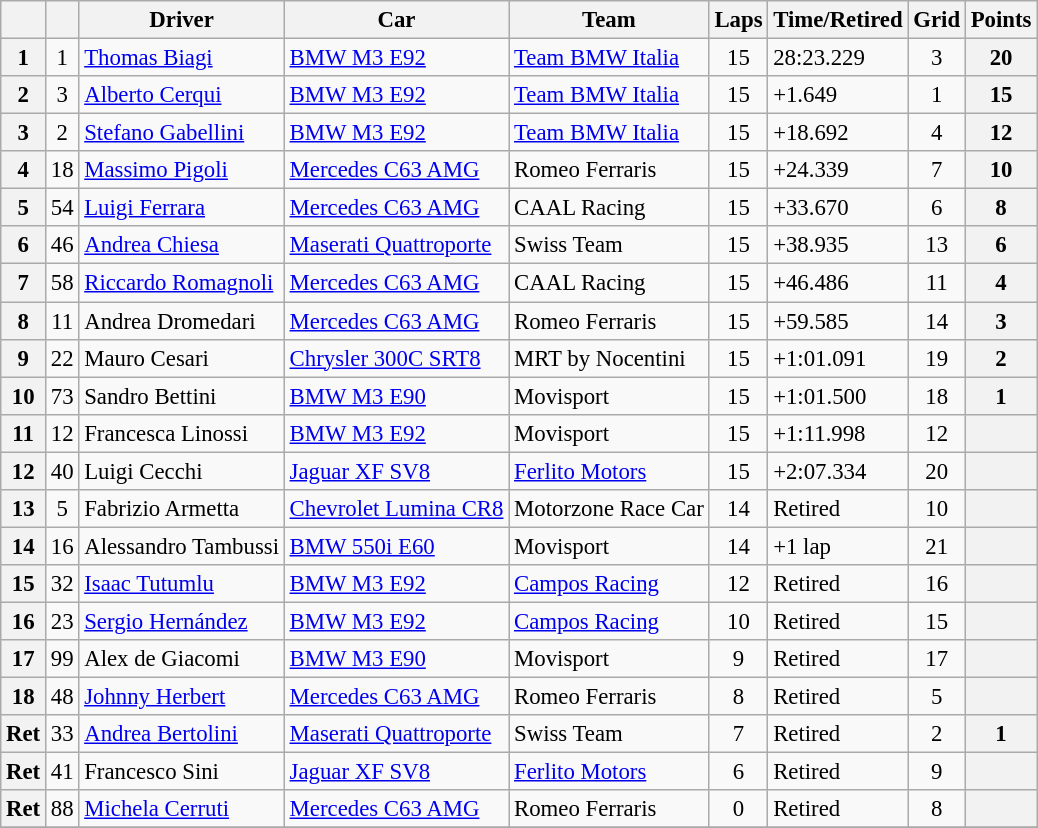<table class="wikitable sortable" style="font-size:95%">
<tr>
<th></th>
<th></th>
<th>Driver</th>
<th>Car</th>
<th>Team</th>
<th>Laps</th>
<th>Time/Retired</th>
<th>Grid</th>
<th>Points</th>
</tr>
<tr>
<th>1</th>
<td align=center>1</td>
<td> <a href='#'>Thomas Biagi</a></td>
<td><a href='#'>BMW M3 E92</a></td>
<td> <a href='#'>Team BMW Italia</a></td>
<td align=center>15</td>
<td>28:23.229</td>
<td align=center>3</td>
<th>20</th>
</tr>
<tr>
<th>2</th>
<td align=center>3</td>
<td> <a href='#'>Alberto Cerqui</a></td>
<td><a href='#'>BMW M3 E92</a></td>
<td> <a href='#'>Team BMW Italia</a></td>
<td align=center>15</td>
<td>+1.649</td>
<td align=center>1</td>
<th>15</th>
</tr>
<tr>
<th>3</th>
<td align=center>2</td>
<td> <a href='#'>Stefano Gabellini</a></td>
<td><a href='#'>BMW M3 E92</a></td>
<td> <a href='#'>Team BMW Italia</a></td>
<td align=center>15</td>
<td>+18.692</td>
<td align=center>4</td>
<th>12</th>
</tr>
<tr>
<th>4</th>
<td align=center>18</td>
<td> <a href='#'>Massimo Pigoli</a></td>
<td><a href='#'>Mercedes C63 AMG</a></td>
<td> Romeo Ferraris</td>
<td align=center>15</td>
<td>+24.339</td>
<td align=center>7</td>
<th>10</th>
</tr>
<tr>
<th>5</th>
<td align=center>54</td>
<td> <a href='#'>Luigi Ferrara</a></td>
<td><a href='#'>Mercedes C63 AMG</a></td>
<td> CAAL Racing</td>
<td align=center>15</td>
<td>+33.670</td>
<td align=center>6</td>
<th>8</th>
</tr>
<tr>
<th>6</th>
<td align=center>46</td>
<td> <a href='#'>Andrea Chiesa</a></td>
<td><a href='#'>Maserati Quattroporte</a></td>
<td> Swiss Team</td>
<td align=center>15</td>
<td>+38.935</td>
<td align=center>13</td>
<th>6</th>
</tr>
<tr>
<th>7</th>
<td align=center>58</td>
<td> <a href='#'>Riccardo Romagnoli</a></td>
<td><a href='#'>Mercedes C63 AMG</a></td>
<td> CAAL Racing</td>
<td align=center>15</td>
<td>+46.486</td>
<td align=center>11</td>
<th>4</th>
</tr>
<tr>
<th>8</th>
<td align=center>11</td>
<td> Andrea Dromedari</td>
<td><a href='#'>Mercedes C63 AMG</a></td>
<td> Romeo Ferraris</td>
<td align=center>15</td>
<td>+59.585</td>
<td align=center>14</td>
<th>3</th>
</tr>
<tr>
<th>9</th>
<td align=center>22</td>
<td> Mauro Cesari</td>
<td><a href='#'>Chrysler 300C SRT8</a></td>
<td> MRT by Nocentini</td>
<td align=center>15</td>
<td>+1:01.091</td>
<td align=center>19</td>
<th>2</th>
</tr>
<tr>
<th>10</th>
<td align=center>73</td>
<td> Sandro Bettini</td>
<td><a href='#'>BMW M3 E90</a></td>
<td> Movisport</td>
<td align=center>15</td>
<td>+1:01.500</td>
<td align=center>18</td>
<th>1</th>
</tr>
<tr>
<th>11</th>
<td align=center>12</td>
<td> Francesca Linossi</td>
<td><a href='#'>BMW M3 E92</a></td>
<td> Movisport</td>
<td align=center>15</td>
<td>+1:11.998</td>
<td align=center>12</td>
<th></th>
</tr>
<tr>
<th>12</th>
<td align=center>40</td>
<td> Luigi Cecchi</td>
<td><a href='#'>Jaguar XF SV8</a></td>
<td> <a href='#'>Ferlito Motors</a></td>
<td align=center>15</td>
<td>+2:07.334</td>
<td align=center>20</td>
<th></th>
</tr>
<tr>
<th>13</th>
<td align=center>5</td>
<td> Fabrizio Armetta</td>
<td><a href='#'>Chevrolet Lumina CR8</a></td>
<td> Motorzone Race Car</td>
<td align=center>14</td>
<td>Retired</td>
<td align=center>10</td>
<th></th>
</tr>
<tr>
<th>14</th>
<td align=center>16</td>
<td> Alessandro Tambussi</td>
<td><a href='#'>BMW 550i E60</a></td>
<td> Movisport</td>
<td align=center>14</td>
<td>+1 lap</td>
<td align=center>21</td>
<th></th>
</tr>
<tr>
<th>15</th>
<td align=center>32</td>
<td> <a href='#'>Isaac Tutumlu</a></td>
<td><a href='#'>BMW M3 E92</a></td>
<td> <a href='#'>Campos Racing</a></td>
<td align=center>12</td>
<td>Retired</td>
<td align=center>16</td>
<th></th>
</tr>
<tr>
<th>16</th>
<td align=center>23</td>
<td> <a href='#'>Sergio Hernández</a></td>
<td><a href='#'>BMW M3 E92</a></td>
<td> <a href='#'>Campos Racing</a></td>
<td align=center>10</td>
<td>Retired</td>
<td align=center>15</td>
<th></th>
</tr>
<tr>
<th>17</th>
<td align=center>99</td>
<td> Alex de Giacomi</td>
<td><a href='#'>BMW M3 E90</a></td>
<td> Movisport</td>
<td align=center>9</td>
<td>Retired</td>
<td align=center>17</td>
<th></th>
</tr>
<tr>
<th>18</th>
<td align=center>48</td>
<td> <a href='#'>Johnny Herbert</a></td>
<td><a href='#'>Mercedes C63 AMG</a></td>
<td> Romeo Ferraris</td>
<td align=center>8</td>
<td>Retired</td>
<td align=center>5</td>
<th></th>
</tr>
<tr>
<th>Ret</th>
<td align=center>33</td>
<td> <a href='#'>Andrea Bertolini</a></td>
<td><a href='#'>Maserati Quattroporte</a></td>
<td> Swiss Team</td>
<td align=center>7</td>
<td>Retired</td>
<td align=center>2</td>
<th>1</th>
</tr>
<tr>
<th>Ret</th>
<td align=center>41</td>
<td> Francesco Sini</td>
<td><a href='#'>Jaguar XF SV8</a></td>
<td> <a href='#'>Ferlito Motors</a></td>
<td align=center>6</td>
<td>Retired</td>
<td align=center>9</td>
<th></th>
</tr>
<tr>
<th>Ret</th>
<td align=center>88</td>
<td> <a href='#'>Michela Cerruti</a></td>
<td><a href='#'>Mercedes C63 AMG</a></td>
<td> Romeo Ferraris</td>
<td align=center>0</td>
<td>Retired</td>
<td align=center>8</td>
<th></th>
</tr>
<tr>
</tr>
</table>
